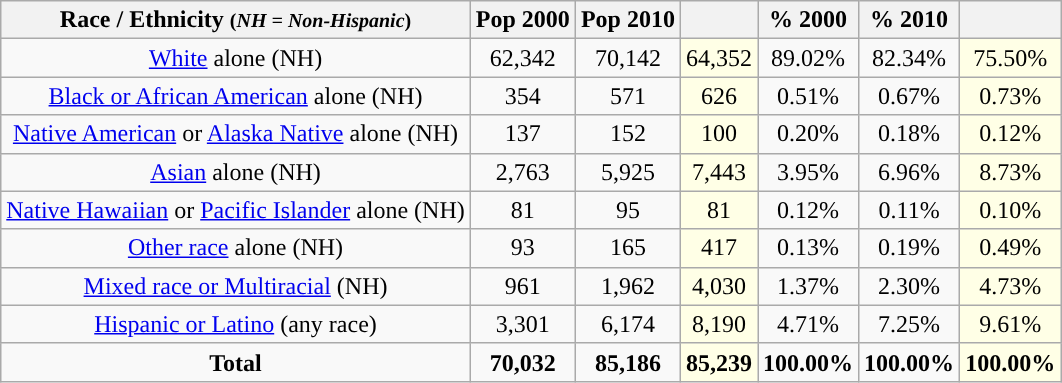<table class="wikitable" style="text-align:center;">
<tr>
<th>Race / Ethnicity <small>(<em>NH = Non-Hispanic</em>)</small></th>
<th>Pop 2000</th>
<th>Pop 2010</th>
<th></th>
<th>% 2000</th>
<th>% 2010</th>
<th></th>
</tr>
<tr>
<td><a href='#'>White</a> alone (NH)</td>
<td>62,342</td>
<td>70,142</td>
<td style='background: #ffffe6;'>64,352</td>
<td>89.02%</td>
<td>82.34%</td>
<td style='background: #ffffe6;'>75.50%</td>
</tr>
<tr>
<td><a href='#'>Black or African American</a> alone (NH)</td>
<td>354</td>
<td>571</td>
<td style='background: #ffffe6;'>626</td>
<td>0.51%</td>
<td>0.67%</td>
<td style='background: #ffffe6;'>0.73%</td>
</tr>
<tr>
<td><a href='#'>Native American</a> or <a href='#'>Alaska Native</a> alone (NH)</td>
<td>137</td>
<td>152</td>
<td style='background: #ffffe6;'>100</td>
<td>0.20%</td>
<td>0.18%</td>
<td style='background: #ffffe6;'>0.12%</td>
</tr>
<tr>
<td><a href='#'>Asian</a> alone (NH)</td>
<td>2,763</td>
<td>5,925</td>
<td style='background: #ffffe6;'>7,443</td>
<td>3.95%</td>
<td>6.96%</td>
<td style='background: #ffffe6;'>8.73%</td>
</tr>
<tr>
<td><a href='#'>Native Hawaiian</a> or <a href='#'>Pacific Islander</a> alone (NH)</td>
<td>81</td>
<td>95</td>
<td style='background: #ffffe6;'>81</td>
<td>0.12%</td>
<td>0.11%</td>
<td style='background: #ffffe6;'>0.10%</td>
</tr>
<tr>
<td><a href='#'>Other race</a> alone (NH)</td>
<td>93</td>
<td>165</td>
<td style='background: #ffffe6;'>417</td>
<td>0.13%</td>
<td>0.19%</td>
<td style='background: #ffffe6;'>0.49%</td>
</tr>
<tr>
<td><a href='#'>Mixed race or Multiracial</a> (NH)</td>
<td>961</td>
<td>1,962</td>
<td style='background: #ffffe6;'>4,030</td>
<td>1.37%</td>
<td>2.30%</td>
<td style='background: #ffffe6;'>4.73%</td>
</tr>
<tr>
<td><a href='#'>Hispanic or Latino</a> (any race)</td>
<td>3,301</td>
<td>6,174</td>
<td style='background: #ffffe6;'>8,190</td>
<td>4.71%</td>
<td>7.25%</td>
<td style='background: #ffffe6;'>9.61%</td>
</tr>
<tr>
<td><strong>Total</strong></td>
<td><strong>70,032</strong></td>
<td><strong>85,186</strong></td>
<td style='background: #ffffe6;'><strong>85,239</strong></td>
<td><strong>100.00%</strong></td>
<td><strong>100.00%</strong></td>
<td style='background: #ffffe6;'><strong>100.00%</strong></td>
</tr>
</table>
